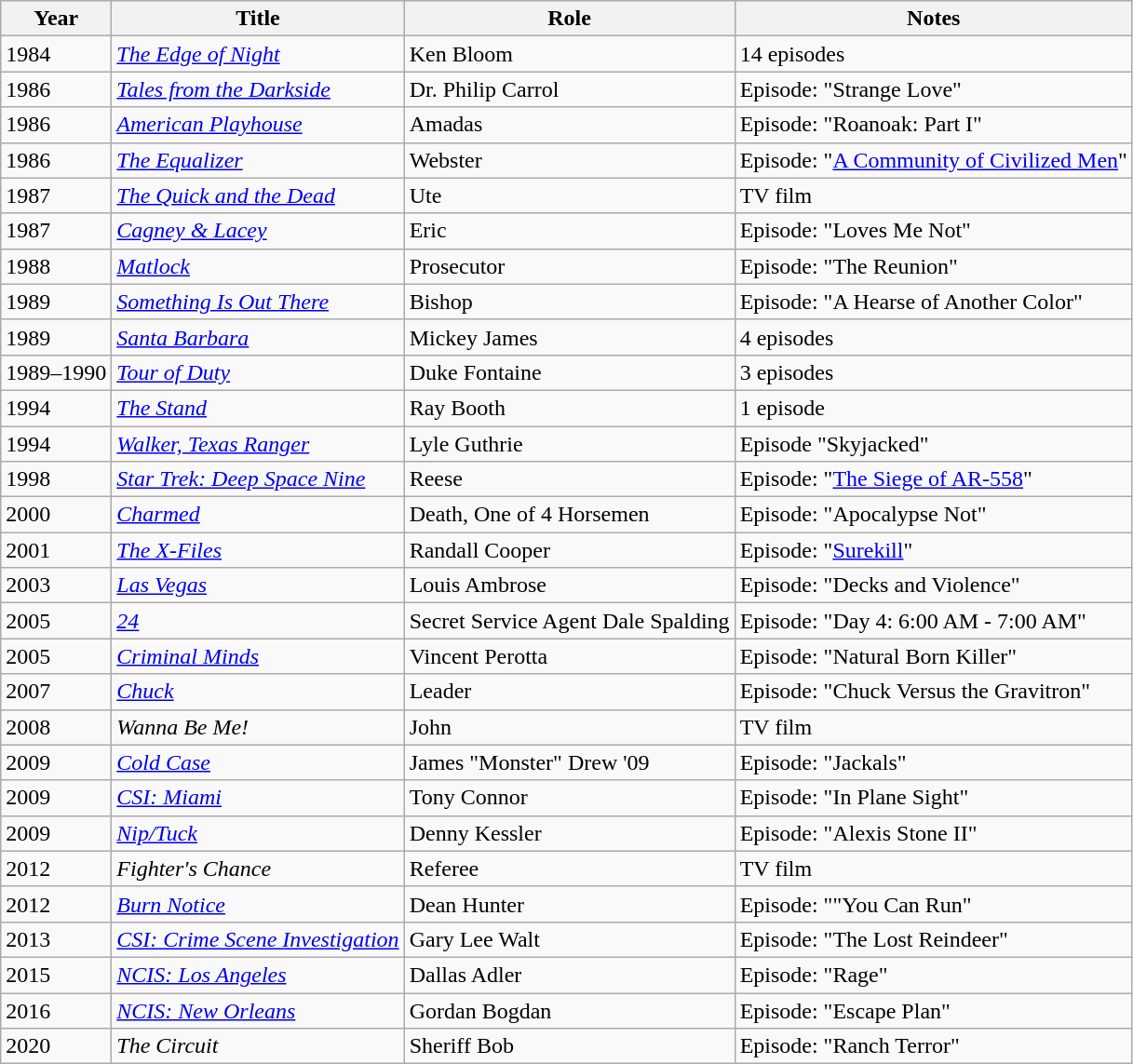<table class="wikitable sortable">
<tr>
<th>Year</th>
<th>Title</th>
<th>Role</th>
<th>Notes</th>
</tr>
<tr>
<td>1984</td>
<td><em><a href='#'>The Edge of Night</a></em></td>
<td>Ken Bloom</td>
<td>14 episodes</td>
</tr>
<tr>
<td>1986</td>
<td><em><a href='#'>Tales from the Darkside</a></em></td>
<td>Dr. Philip Carrol</td>
<td>Episode: "Strange Love"</td>
</tr>
<tr>
<td>1986</td>
<td><em><a href='#'>American Playhouse</a></em></td>
<td>Amadas</td>
<td>Episode: "Roanoak: Part I"</td>
</tr>
<tr>
<td>1986</td>
<td><em><a href='#'>The Equalizer</a></em></td>
<td>Webster</td>
<td>Episode: "<a href='#'>A Community of Civilized Men</a>"</td>
</tr>
<tr>
<td>1987</td>
<td><em><a href='#'>The Quick and the Dead</a></em></td>
<td>Ute</td>
<td>TV film</td>
</tr>
<tr>
<td>1987</td>
<td><em><a href='#'>Cagney & Lacey</a></em></td>
<td>Eric</td>
<td>Episode: "Loves Me Not"</td>
</tr>
<tr>
<td>1988</td>
<td><em><a href='#'>Matlock</a></em></td>
<td>Prosecutor</td>
<td>Episode: "The Reunion"</td>
</tr>
<tr>
<td>1989</td>
<td><em><a href='#'>Something Is Out There</a></em></td>
<td>Bishop</td>
<td>Episode: "A Hearse of Another Color"</td>
</tr>
<tr>
<td>1989</td>
<td><em><a href='#'>Santa Barbara</a></em></td>
<td>Mickey James</td>
<td>4 episodes</td>
</tr>
<tr>
<td>1989–1990</td>
<td><em><a href='#'>Tour of Duty</a></em></td>
<td>Duke Fontaine</td>
<td>3 episodes</td>
</tr>
<tr>
<td>1994</td>
<td><em><a href='#'>The Stand</a></em></td>
<td>Ray Booth</td>
<td>1 episode</td>
</tr>
<tr>
<td>1994</td>
<td><em><a href='#'>Walker, Texas Ranger</a></em></td>
<td>Lyle Guthrie</td>
<td>Episode "Skyjacked"</td>
</tr>
<tr>
<td>1998</td>
<td><em><a href='#'>Star Trek: Deep Space Nine</a></em></td>
<td>Reese</td>
<td>Episode: "<a href='#'>The Siege of AR-558</a>"</td>
</tr>
<tr>
<td>2000</td>
<td><em><a href='#'>Charmed</a></em></td>
<td>Death, One of 4 Horsemen</td>
<td>Episode: "Apocalypse Not"</td>
</tr>
<tr>
<td>2001</td>
<td><em><a href='#'>The X-Files</a></em></td>
<td>Randall Cooper</td>
<td>Episode: "<a href='#'>Surekill</a>"</td>
</tr>
<tr>
<td>2003</td>
<td><em><a href='#'>Las Vegas</a></em></td>
<td>Louis Ambrose</td>
<td>Episode: "Decks and Violence"</td>
</tr>
<tr>
<td>2005</td>
<td><em><a href='#'>24</a></em></td>
<td>Secret Service Agent Dale Spalding</td>
<td>Episode: "Day 4: 6:00 AM - 7:00 AM"</td>
</tr>
<tr>
<td>2005</td>
<td><em><a href='#'>Criminal Minds</a></em></td>
<td>Vincent Perotta</td>
<td>Episode: "Natural Born Killer"</td>
</tr>
<tr>
<td>2007</td>
<td><em><a href='#'>Chuck</a></em></td>
<td>Leader</td>
<td>Episode: "Chuck Versus the Gravitron"</td>
</tr>
<tr>
<td>2008</td>
<td><em>Wanna Be Me!</em></td>
<td>John</td>
<td>TV film</td>
</tr>
<tr>
<td>2009</td>
<td><em><a href='#'>Cold Case</a></em></td>
<td>James "Monster" Drew '09</td>
<td>Episode: "Jackals"</td>
</tr>
<tr>
<td>2009</td>
<td><em><a href='#'>CSI: Miami</a></em></td>
<td>Tony Connor</td>
<td>Episode: "In Plane Sight"</td>
</tr>
<tr>
<td>2009</td>
<td><em><a href='#'>Nip/Tuck</a></em></td>
<td>Denny Kessler</td>
<td>Episode: "Alexis Stone II"</td>
</tr>
<tr>
<td>2012</td>
<td><em>Fighter's Chance</em></td>
<td>Referee</td>
<td>TV film</td>
</tr>
<tr>
<td>2012</td>
<td><em><a href='#'>Burn Notice</a></em></td>
<td>Dean Hunter</td>
<td>Episode: ""You Can Run"</td>
</tr>
<tr>
<td>2013</td>
<td><em><a href='#'>CSI: Crime Scene Investigation</a></em></td>
<td>Gary Lee Walt</td>
<td>Episode: "The Lost Reindeer"</td>
</tr>
<tr>
<td>2015</td>
<td><em><a href='#'>NCIS: Los Angeles</a></em></td>
<td>Dallas Adler</td>
<td>Episode: "Rage"</td>
</tr>
<tr>
<td>2016</td>
<td><em><a href='#'>NCIS: New Orleans</a></em></td>
<td>Gordan Bogdan</td>
<td>Episode: "Escape Plan"</td>
</tr>
<tr>
<td>2020</td>
<td><em>The Circuit</em></td>
<td>Sheriff Bob</td>
<td>Episode: "Ranch Terror"</td>
</tr>
</table>
